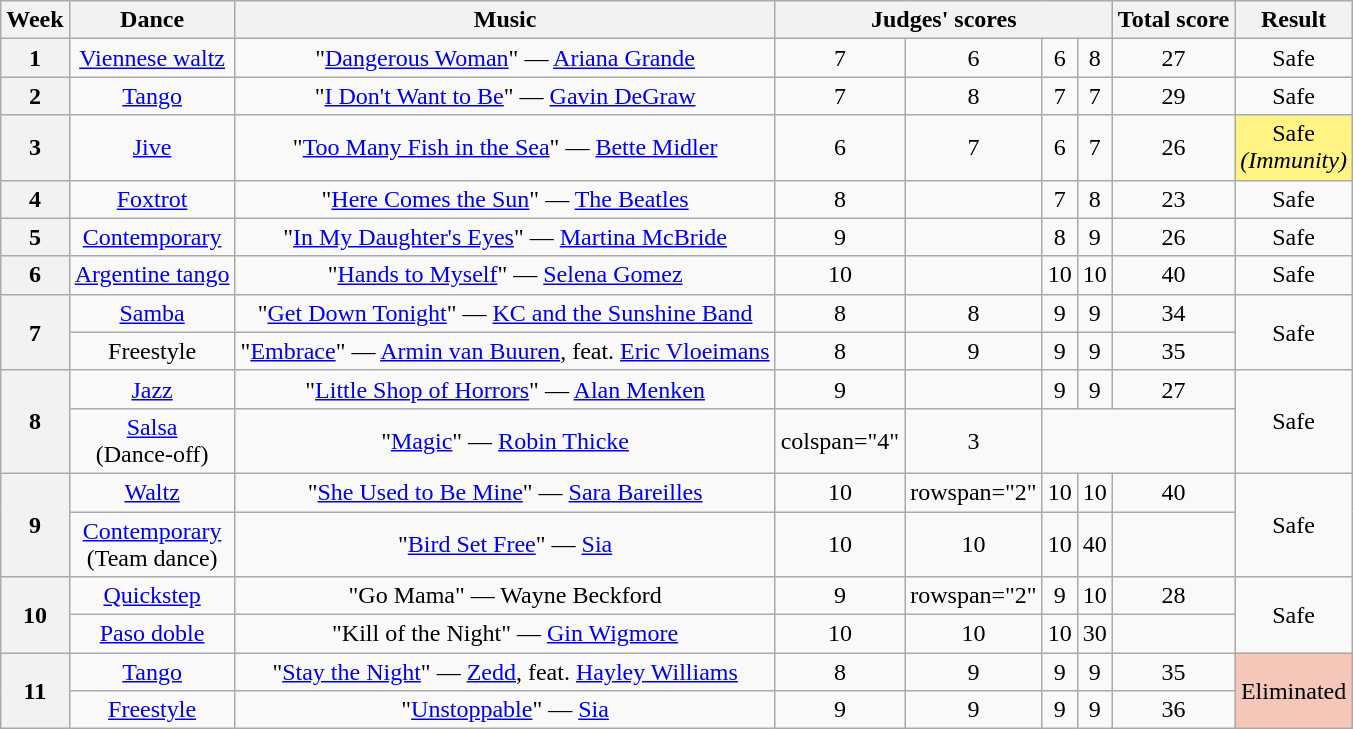<table class="wikitable unsortable" style="text-align:center">
<tr>
<th scope="col">Week</th>
<th scope="col">Dance</th>
<th scope="col">Music</th>
<th scope="col" colspan="4">Judges' scores</th>
<th scope="col">Total score</th>
<th scope="col">Result</th>
</tr>
<tr>
<th scope="row">1</th>
<td><a href='#'>Viennese waltz</a></td>
<td>"<a href='#'>Dangerous Woman</a>" — <a href='#'>Ariana Grande</a></td>
<td>7</td>
<td>6</td>
<td>6</td>
<td>8</td>
<td>27</td>
<td>Safe</td>
</tr>
<tr>
<th scope="row">2</th>
<td><a href='#'> Tango</a></td>
<td>"<a href='#'>I Don't Want to Be</a>" — <a href='#'>Gavin DeGraw</a></td>
<td>7</td>
<td>8</td>
<td>7</td>
<td>7</td>
<td>29</td>
<td>Safe</td>
</tr>
<tr>
<th scope="row">3</th>
<td><a href='#'>Jive</a></td>
<td>"<a href='#'>Too Many Fish in the Sea</a>" — <a href='#'>Bette Midler</a></td>
<td>6</td>
<td>7</td>
<td>6</td>
<td>7</td>
<td>26</td>
<td bgcolor="fff383">Safe<br><em>(Immunity)</em></td>
</tr>
<tr>
<th scope="row">4</th>
<td><a href='#'>Foxtrot</a></td>
<td>"<a href='#'>Here Comes the Sun</a>" — <a href='#'>The Beatles</a></td>
<td>8</td>
<td></td>
<td>7</td>
<td>8</td>
<td>23</td>
<td>Safe</td>
</tr>
<tr>
<th scope="row">5</th>
<td><a href='#'>Contemporary</a></td>
<td>"<a href='#'>In My Daughter's Eyes</a>" — <a href='#'>Martina McBride</a></td>
<td>9</td>
<td></td>
<td>8</td>
<td>9</td>
<td>26</td>
<td>Safe</td>
</tr>
<tr>
<th scope="row">6</th>
<td><a href='#'>Argentine tango</a></td>
<td>"<a href='#'>Hands to Myself</a>" — <a href='#'>Selena Gomez</a></td>
<td>10</td>
<td></td>
<td>10</td>
<td>10</td>
<td>40</td>
<td>Safe</td>
</tr>
<tr>
<th rowspan="2" scope="row">7</th>
<td><a href='#'>Samba</a></td>
<td>"<a href='#'>Get Down Tonight</a>" — <a href='#'>KC and the Sunshine Band</a></td>
<td>8</td>
<td>8</td>
<td>9</td>
<td>9</td>
<td>34</td>
<td rowspan="2">Safe</td>
</tr>
<tr>
<td>Freestyle<br></td>
<td>"<a href='#'>Embrace</a>" — <a href='#'>Armin van Buuren</a>, feat. <a href='#'>Eric Vloeimans</a></td>
<td>8</td>
<td>9</td>
<td>9</td>
<td>9</td>
<td>35</td>
</tr>
<tr>
<th rowspan="2" scope="row">8</th>
<td><a href='#'>Jazz</a></td>
<td>"<a href='#'>Little Shop of Horrors</a>" — <a href='#'>Alan Menken</a></td>
<td>9</td>
<td></td>
<td>9</td>
<td>9</td>
<td>27</td>
<td rowspan="2">Safe</td>
</tr>
<tr>
<td><a href='#'>Salsa</a><br>(Dance-off)</td>
<td>"<a href='#'>Magic</a>" — <a href='#'>Robin Thicke</a></td>
<td>colspan="4" </td>
<td>3</td>
</tr>
<tr>
<th rowspan="2" scope="row">9</th>
<td><a href='#'>Waltz</a></td>
<td>"<a href='#'>She Used to Be Mine</a>" — <a href='#'>Sara Bareilles</a></td>
<td>10</td>
<td>rowspan="2" </td>
<td>10</td>
<td>10</td>
<td>40</td>
<td rowspan="2">Safe</td>
</tr>
<tr>
<td><a href='#'>Contemporary</a><br>(Team dance)</td>
<td>"<a href='#'>Bird Set Free</a>" — <a href='#'>Sia</a></td>
<td>10</td>
<td>10</td>
<td>10</td>
<td>40</td>
</tr>
<tr>
<th rowspan="2" scope="row">10<br></th>
<td><a href='#'>Quickstep</a></td>
<td>"Go Mama" — Wayne Beckford</td>
<td>9</td>
<td>rowspan="2" </td>
<td>9</td>
<td>10</td>
<td>28</td>
<td rowspan="2">Safe</td>
</tr>
<tr>
<td><a href='#'>Paso doble</a></td>
<td>"Kill of the Night" — <a href='#'>Gin Wigmore</a></td>
<td>10</td>
<td>10</td>
<td>10</td>
<td>30</td>
</tr>
<tr>
<th rowspan="2" scope="row">11<br></th>
<td><a href='#'>Tango</a></td>
<td>"<a href='#'>Stay the Night</a>" — <a href='#'>Zedd</a>, feat. <a href='#'>Hayley Williams</a></td>
<td>8</td>
<td>9</td>
<td>9</td>
<td>9</td>
<td>35</td>
<td rowspan="2" bgcolor="f4c7b8">Eliminated</td>
</tr>
<tr>
<td><a href='#'>Freestyle</a></td>
<td>"<a href='#'>Unstoppable</a>" — <a href='#'>Sia</a></td>
<td>9</td>
<td>9</td>
<td>9</td>
<td>9</td>
<td>36</td>
</tr>
</table>
